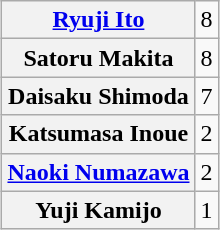<table class="wikitable" style="margin: 1em auto 1em auto;text-align:center">
<tr>
<th><a href='#'>Ryuji Ito</a></th>
<td>8</td>
</tr>
<tr>
<th>Satoru Makita</th>
<td>8</td>
</tr>
<tr>
<th>Daisaku Shimoda</th>
<td>7</td>
</tr>
<tr>
<th>Katsumasa Inoue</th>
<td>2</td>
</tr>
<tr>
<th><a href='#'>Naoki Numazawa</a></th>
<td>2</td>
</tr>
<tr>
<th>Yuji Kamijo</th>
<td>1</td>
</tr>
</table>
